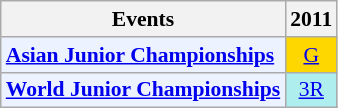<table style='font-size: 90%; text-align:center;' class='wikitable'>
<tr>
<th>Events</th>
<th>2011</th>
</tr>
<tr>
<td bgcolor="#ECF2FF"; align="left"><strong><a href='#'>Asian Junior Championships</a></strong></td>
<td bgcolor=gold><a href='#'>G</a></td>
</tr>
<tr>
<td bgcolor="#ECF2FF"; align="left"><strong><a href='#'>World Junior Championships</a></strong></td>
<td bgcolor=AFEEEE><a href='#'>3R</a></td>
</tr>
</table>
